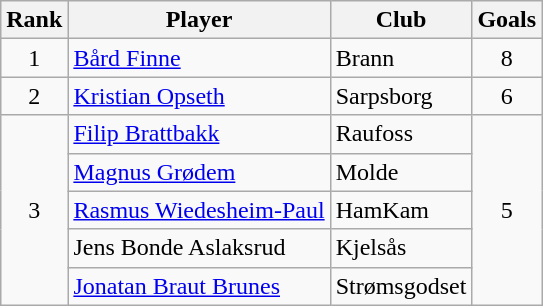<table class="wikitable" style="text-align:center">
<tr>
<th>Rank</th>
<th>Player</th>
<th>Club</th>
<th>Goals</th>
</tr>
<tr>
<td rowspan="1">1</td>
<td align=left> <a href='#'>Bård Finne</a></td>
<td align=left>Brann</td>
<td rowspan="1">8</td>
</tr>
<tr>
<td rowspan="1">2</td>
<td align=left> <a href='#'>Kristian Opseth</a></td>
<td align=left>Sarpsborg</td>
<td rowspan="1">6</td>
</tr>
<tr>
<td rowspan="5">3</td>
<td align=left> <a href='#'>Filip Brattbakk</a></td>
<td align=left>Raufoss</td>
<td rowspan="5">5</td>
</tr>
<tr>
<td align=left> <a href='#'>Magnus Grødem</a></td>
<td align=left>Molde</td>
</tr>
<tr>
<td align=left> <a href='#'>Rasmus Wiedesheim-Paul</a></td>
<td align=left>HamKam</td>
</tr>
<tr>
<td align=left> Jens Bonde Aslaksrud</td>
<td align=left>Kjelsås</td>
</tr>
<tr>
<td align=left> <a href='#'>Jonatan Braut Brunes</a></td>
<td align=left>Strømsgodset</td>
</tr>
</table>
